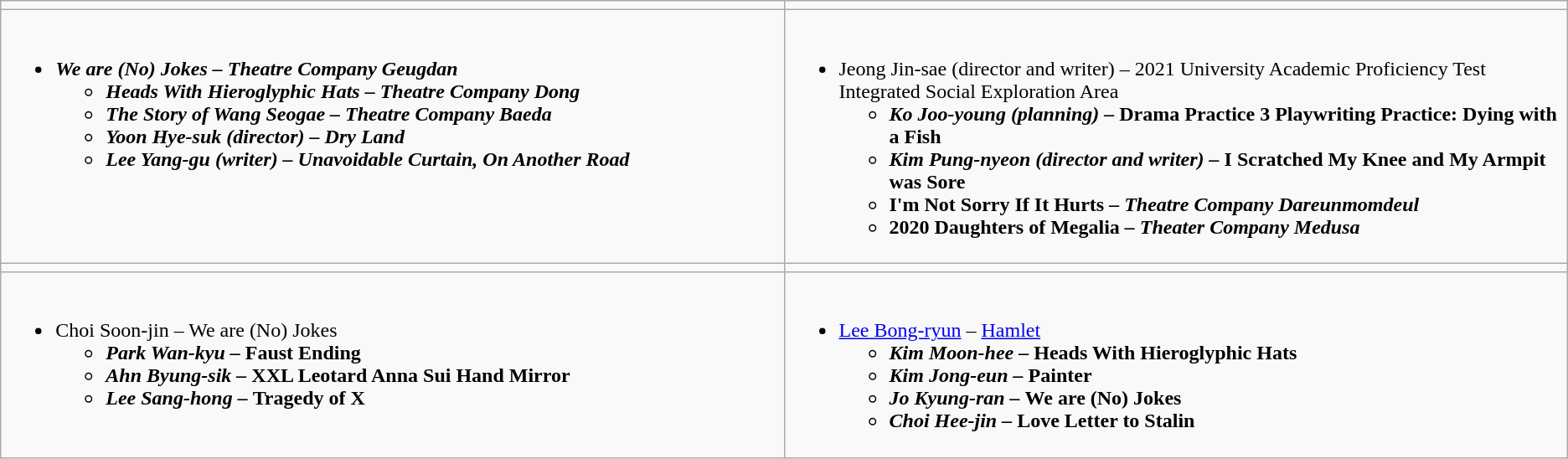<table class="wikitable">
<tr>
<td style="vertical-align:top; width:50%;"></td>
<td style="vertical-align:top; width:50%;"></td>
</tr>
<tr>
<td style="vertical-align:top"><br><ul><li><strong><em>We are (No) Jokes<em> – Theatre Company Geugdan <strong><ul><li></em>Heads With Hieroglyphic Hats<em> – Theatre Company Dong</li><li></em>The Story of Wang Seogae<em> – Theatre Company Baeda</li><li>Yoon Hye-suk (director) – </em>Dry Land<em></li><li>Lee Yang-gu (writer) – </em>Unavoidable Curtain, On Another Road<em></li></ul></li></ul></td>
<td style="vertical-align:top"><br><ul><li></strong>Jeong Jin-sae (director and writer) – </em>2021 University Academic Proficiency Test Integrated Social Exploration Area<em> <strong><ul><li>Ko Joo-young (planning) – </em>Drama Practice 3 Playwriting Practice: Dying with a Fish<em></li><li>Kim Pung-nyeon (director and writer) – </em>I Scratched My Knee and My Armpit was Sore<em></li><li></em>I'm Not Sorry If It Hurts<em> – Theatre Company Dareunmomdeul</li><li></em>2020 Daughters of Megalia<em> – Theater Company Medusa</li></ul></li></ul></td>
</tr>
<tr>
<td style="vertical-align:top; width:50%;"></td>
<td style="vertical-align:top; width:50%;"></td>
</tr>
<tr>
<td style="vertical-align:top"><br><ul><li></strong>Choi Soon-jin – </em>We are (No) Jokes<em> <strong><ul><li>Park Wan-kyu – </em>Faust Ending<em></li><li>Ahn Byung-sik – </em>XXL Leotard Anna Sui Hand Mirror<em></li><li>Lee Sang-hong – </em>Tragedy of X<em></li></ul></li></ul></td>
<td style="vertical-align:top"><br><ul><li></strong><a href='#'>Lee Bong-ryun</a> – </em><a href='#'>Hamlet</a><em> <strong><ul><li>Kim Moon-hee – </em>Heads With Hieroglyphic Hats<em></li><li>Kim Jong-eun – </em>Painter<em></li><li>Jo Kyung-ran – </em>We are (No) Jokes<em></li><li>Choi Hee-jin – </em>Love Letter to Stalin<em></li></ul></li></ul></td>
</tr>
</table>
